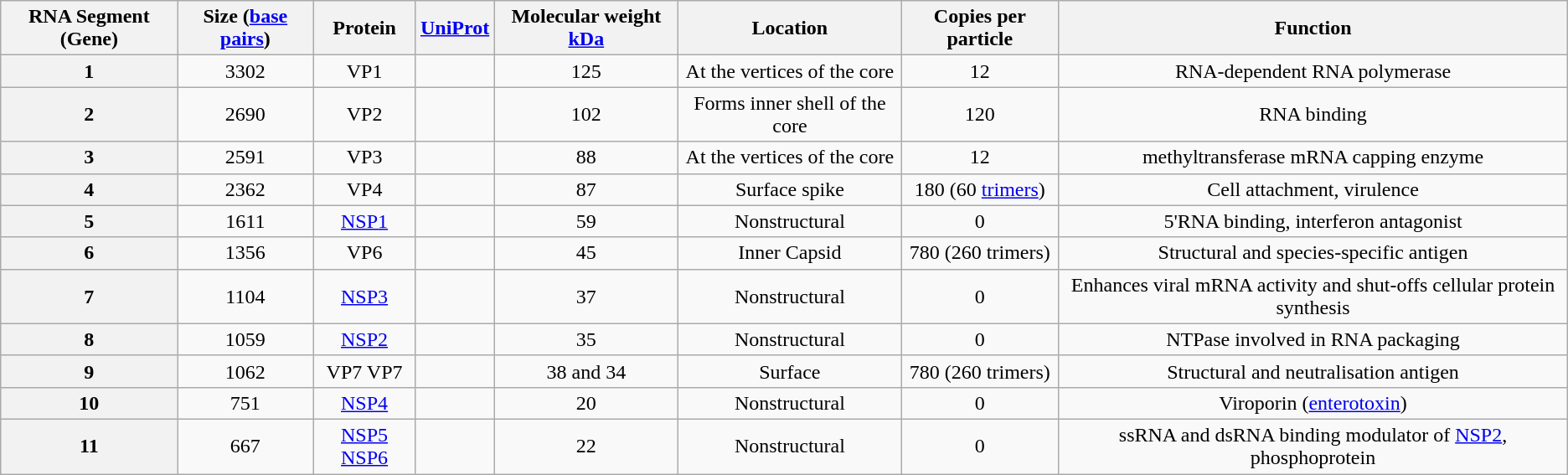<table class="wikitable" style="text-align:center">
<tr>
<th>RNA Segment (Gene)</th>
<th>Size (<a href='#'>base pairs</a>)</th>
<th>Protein</th>
<th><a href='#'>UniProt</a></th>
<th>Molecular weight <a href='#'>kDa</a></th>
<th>Location</th>
<th>Copies per particle</th>
<th>Function</th>
</tr>
<tr>
<th>1</th>
<td>3302</td>
<td>VP1</td>
<td></td>
<td>125</td>
<td>At the vertices of the core</td>
<td>12</td>
<td>RNA-dependent RNA polymerase</td>
</tr>
<tr>
<th>2</th>
<td>2690</td>
<td>VP2</td>
<td></td>
<td>102</td>
<td>Forms inner shell of the core</td>
<td>120</td>
<td>RNA binding</td>
</tr>
<tr>
<th>3</th>
<td>2591</td>
<td>VP3</td>
<td></td>
<td>88</td>
<td>At the vertices of the  core</td>
<td>12</td>
<td>methyltransferase mRNA capping enzyme</td>
</tr>
<tr>
<th>4</th>
<td>2362</td>
<td>VP4</td>
<td></td>
<td>87</td>
<td>Surface spike</td>
<td>180 (60 <a href='#'>trimers</a>)</td>
<td>Cell attachment, virulence</td>
</tr>
<tr>
<th>5</th>
<td>1611</td>
<td><a href='#'>NSP1</a></td>
<td></td>
<td>59</td>
<td>Nonstructural</td>
<td>0</td>
<td>5'RNA binding, interferon antagonist</td>
</tr>
<tr>
<th>6</th>
<td>1356</td>
<td>VP6</td>
<td></td>
<td>45</td>
<td>Inner Capsid</td>
<td>780 (260 trimers)</td>
<td>Structural and species-specific antigen</td>
</tr>
<tr>
<th>7</th>
<td>1104</td>
<td><a href='#'>NSP3</a></td>
<td></td>
<td>37</td>
<td>Nonstructural</td>
<td>0</td>
<td>Enhances viral mRNA activity and shut-offs  cellular protein synthesis</td>
</tr>
<tr>
<th>8</th>
<td>1059</td>
<td><a href='#'>NSP2</a></td>
<td></td>
<td>35</td>
<td>Nonstructural</td>
<td>0</td>
<td>NTPase involved in RNA packaging</td>
</tr>
<tr>
<th>9</th>
<td>1062</td>
<td>VP7 VP7</td>
<td></td>
<td>38 and 34</td>
<td>Surface</td>
<td>780 (260 trimers)</td>
<td>Structural and neutralisation  antigen</td>
</tr>
<tr>
<th>10</th>
<td>751</td>
<td><a href='#'>NSP4</a></td>
<td></td>
<td>20</td>
<td>Nonstructural</td>
<td>0</td>
<td>Viroporin (<a href='#'>enterotoxin</a>)</td>
</tr>
<tr>
<th>11</th>
<td>667</td>
<td><a href='#'>NSP5</a> <a href='#'>NSP6</a></td>
<td> </td>
<td>22</td>
<td>Nonstructural</td>
<td>0</td>
<td>ssRNA and dsRNA binding modulator of <a href='#'>NSP2</a>, phosphoprotein</td>
</tr>
</table>
